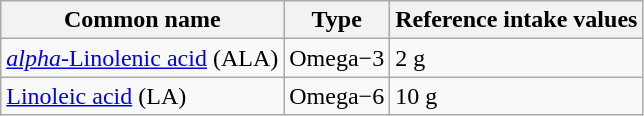<table class="wikitable">
<tr>
<th>Common name</th>
<th>Type</th>
<th>Reference intake values</th>
</tr>
<tr>
<td><a href='#'><em>alpha</em>-Linolenic acid</a> (ALA)</td>
<td>Omega−3</td>
<td>2 g</td>
</tr>
<tr>
<td><a href='#'>Linoleic acid</a> (LA)</td>
<td>Omega−6</td>
<td>10 g</td>
</tr>
</table>
